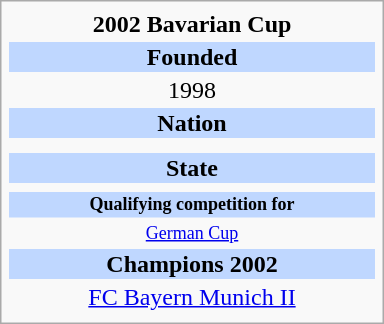<table class="infobox football" style="width: 16em; text-align: center;">
<tr>
<th style="">2002 Bavarian Cup</th>
</tr>
<tr>
<td style="background: #BFD7FF;"><strong>Founded</strong></td>
</tr>
<tr>
<td style="">1998</td>
</tr>
<tr>
<td style="background: #BFD7FF;"><strong>Nation</strong></td>
</tr>
<tr>
<td style=""></td>
</tr>
<tr>
<td style="line-height: 15px;"></td>
</tr>
<tr>
<td style="background: #BFD7FF;"><strong>State</strong></td>
</tr>
<tr>
<td style=""></td>
</tr>
<tr>
<td style="font-size: 12px; background: #BFD7FF;"><strong>Qualifying competition for</strong></td>
</tr>
<tr>
<td style="font-size: 12px;"><a href='#'>German Cup</a></td>
</tr>
<tr>
<td style="background: #BFD7FF;"><strong>Champions 2002</strong></td>
</tr>
<tr>
<td style=""><a href='#'>FC Bayern Munich II</a></td>
</tr>
<tr>
</tr>
</table>
